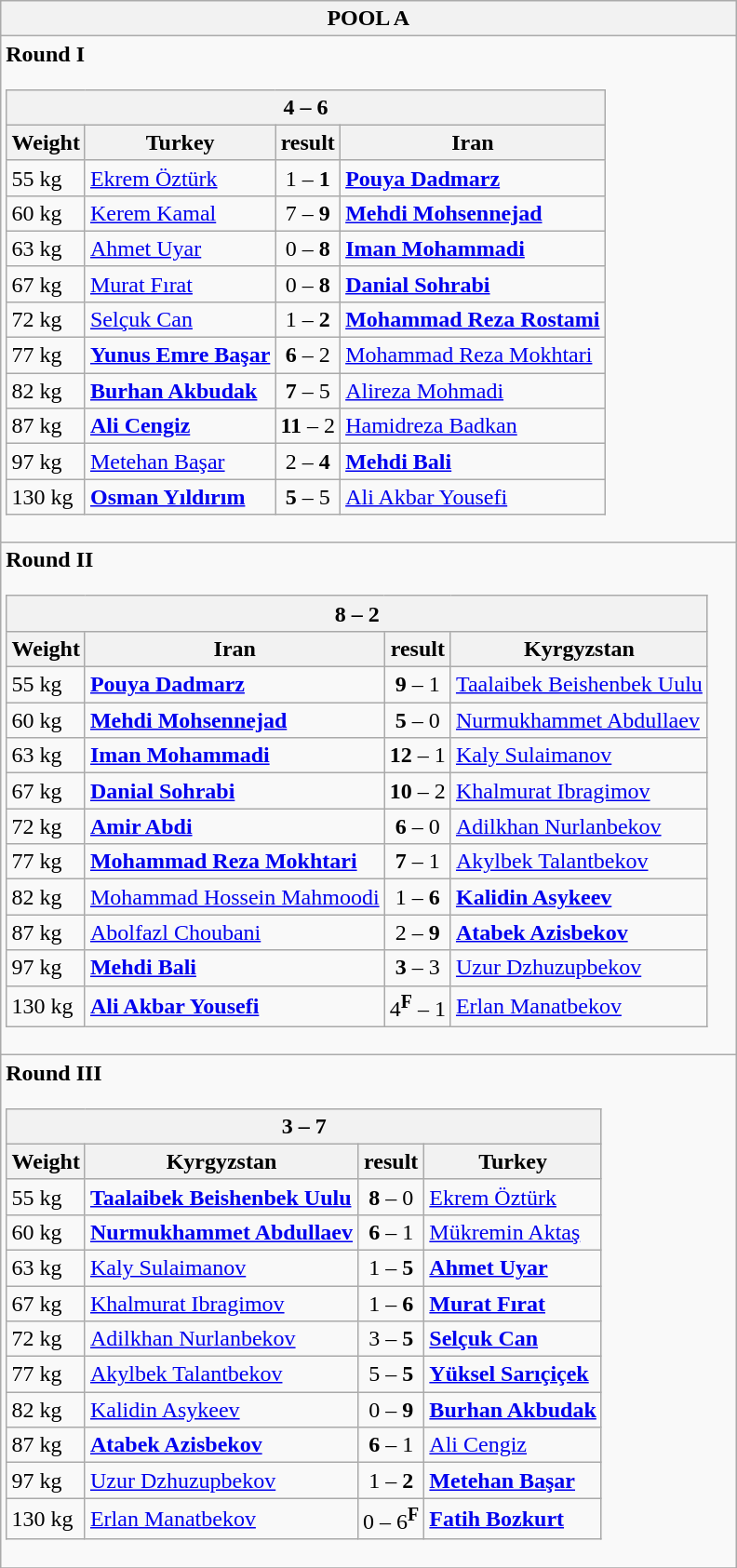<table class="wikitable outercollapse">
<tr>
<th>POOL A</th>
</tr>
<tr>
<td><strong>Round I</strong><br><table class="wikitable collapsible innercollapse">
<tr>
<th colspan="4"> 4 – 6 </th>
</tr>
<tr>
<th>Weight</th>
<th>Turkey</th>
<th>result</th>
<th>Iran</th>
</tr>
<tr>
<td>55 kg</td>
<td><a href='#'>Ekrem Öztürk</a></td>
<td align=center>1 – <strong>1</strong></td>
<td><strong><a href='#'>Pouya Dadmarz</a></strong></td>
</tr>
<tr>
<td>60 kg</td>
<td><a href='#'>Kerem Kamal</a></td>
<td align=center>7 – <strong>9</strong></td>
<td><strong><a href='#'>Mehdi Mohsennejad</a></strong></td>
</tr>
<tr>
<td>63 kg</td>
<td><a href='#'>Ahmet Uyar</a></td>
<td align=center>0 – <strong>8</strong></td>
<td><strong><a href='#'>Iman Mohammadi</a></strong></td>
</tr>
<tr>
<td>67 kg</td>
<td><a href='#'>Murat Fırat</a></td>
<td align=center>0 – <strong>8</strong></td>
<td><strong><a href='#'>Danial Sohrabi</a></strong></td>
</tr>
<tr>
<td>72 kg</td>
<td><a href='#'>Selçuk Can</a></td>
<td align=center>1 – <strong>2</strong></td>
<td><strong><a href='#'>Mohammad Reza Rostami</a></strong></td>
</tr>
<tr>
<td>77 kg</td>
<td><strong><a href='#'>Yunus Emre Başar</a></strong></td>
<td align=center><strong>6</strong> – 2</td>
<td><a href='#'>Mohammad Reza Mokhtari</a></td>
</tr>
<tr>
<td>82 kg</td>
<td><strong><a href='#'>Burhan Akbudak</a></strong></td>
<td align=center><strong>7</strong> – 5</td>
<td><a href='#'>Alireza Mohmadi</a></td>
</tr>
<tr>
<td>87 kg</td>
<td><strong><a href='#'>Ali Cengiz</a></strong></td>
<td align=center><strong>11</strong> – 2</td>
<td><a href='#'>Hamidreza Badkan</a></td>
</tr>
<tr>
<td>97 kg</td>
<td><a href='#'>Metehan Başar</a></td>
<td align=center>2 – <strong>4</strong></td>
<td><strong><a href='#'>Mehdi Bali</a></strong></td>
</tr>
<tr>
<td>130 kg</td>
<td><strong><a href='#'>Osman Yıldırım</a></strong></td>
<td align=center><strong>5</strong> – 5</td>
<td><a href='#'>Ali Akbar Yousefi</a></td>
</tr>
</table>
</td>
</tr>
<tr>
<td><strong>Round II</strong><br><table class="wikitable collapsible innercollapse">
<tr>
<th colspan="4"> 8 – 2 </th>
</tr>
<tr>
<th>Weight</th>
<th>Iran</th>
<th>result</th>
<th>Kyrgyzstan</th>
</tr>
<tr>
<td>55 kg</td>
<td><strong><a href='#'>Pouya Dadmarz</a></strong></td>
<td align=center><strong>9</strong> – 1</td>
<td><a href='#'>Taalaibek Beishenbek Uulu</a></td>
</tr>
<tr>
<td>60 kg</td>
<td><strong><a href='#'>Mehdi Mohsennejad</a></strong></td>
<td align=center><strong>5</strong> – 0</td>
<td><a href='#'>Nurmukhammet Abdullaev</a></td>
</tr>
<tr>
<td>63 kg</td>
<td><strong><a href='#'>Iman Mohammadi</a></strong></td>
<td align=center><strong>12</strong> – 1</td>
<td><a href='#'>Kaly Sulaimanov</a></td>
</tr>
<tr>
<td>67 kg</td>
<td><strong><a href='#'>Danial Sohrabi</a></strong></td>
<td align=center><strong>10</strong> – 2</td>
<td><a href='#'>Khalmurat Ibragimov</a></td>
</tr>
<tr>
<td>72 kg</td>
<td><strong><a href='#'>Amir Abdi</a></strong></td>
<td align=center><strong>6</strong> – 0</td>
<td><a href='#'>Adilkhan Nurlanbekov</a></td>
</tr>
<tr>
<td>77 kg</td>
<td><strong><a href='#'>Mohammad Reza Mokhtari</a></strong></td>
<td align=center><strong>7</strong> – 1</td>
<td><a href='#'>Akylbek Talantbekov</a></td>
</tr>
<tr>
<td>82 kg</td>
<td><a href='#'>Mohammad Hossein Mahmoodi</a></td>
<td align=center>1 – <strong>6</strong></td>
<td><strong><a href='#'>Kalidin Asykeev</a></strong></td>
</tr>
<tr>
<td>87 kg</td>
<td><a href='#'>Abolfazl Choubani</a></td>
<td align=center>2 – <strong>9</strong></td>
<td><strong><a href='#'>Atabek Azisbekov</a></strong></td>
</tr>
<tr>
<td>97 kg</td>
<td><strong><a href='#'>Mehdi Bali</a></strong></td>
<td align=center><strong>3</strong> – 3</td>
<td><a href='#'>Uzur Dzhuzupbekov</a></td>
</tr>
<tr>
<td>130 kg</td>
<td><strong><a href='#'>Ali Akbar Yousefi</a></strong></td>
<td align=center>4<sup><strong>F</strong></sup> – 1</td>
<td><a href='#'>Erlan Manatbekov</a></td>
</tr>
</table>
</td>
</tr>
<tr>
<td><strong>Round III</strong><br><table class="wikitable collapsible innercollapse">
<tr>
<th colspan="4"> 3 – 7 </th>
</tr>
<tr>
<th>Weight</th>
<th>Kyrgyzstan</th>
<th>result</th>
<th>Turkey</th>
</tr>
<tr>
<td>55 kg</td>
<td><strong><a href='#'>Taalaibek Beishenbek Uulu</a></strong></td>
<td align=center><strong>8</strong> – 0</td>
<td><a href='#'>Ekrem Öztürk</a></td>
</tr>
<tr>
<td>60 kg</td>
<td><strong><a href='#'>Nurmukhammet Abdullaev</a></strong></td>
<td align=center><strong>6</strong> – 1</td>
<td><a href='#'>Mükremin Aktaş</a></td>
</tr>
<tr>
<td>63 kg</td>
<td><a href='#'>Kaly Sulaimanov</a></td>
<td align=center>1 – <strong>5</strong></td>
<td><strong><a href='#'>Ahmet Uyar</a></strong></td>
</tr>
<tr>
<td>67 kg</td>
<td><a href='#'>Khalmurat Ibragimov</a></td>
<td align=center>1 – <strong>6</strong></td>
<td><strong><a href='#'>Murat Fırat</a></strong></td>
</tr>
<tr>
<td>72 kg</td>
<td><a href='#'>Adilkhan Nurlanbekov</a></td>
<td align=center>3 – <strong>5</strong></td>
<td><strong><a href='#'>Selçuk Can</a></strong></td>
</tr>
<tr>
<td>77 kg</td>
<td><a href='#'>Akylbek Talantbekov</a></td>
<td align=center>5 – <strong>5</strong></td>
<td><strong><a href='#'>Yüksel Sarıçiçek</a></strong></td>
</tr>
<tr>
<td>82 kg</td>
<td><a href='#'>Kalidin Asykeev</a></td>
<td align=center>0 – <strong>9</strong></td>
<td><strong><a href='#'>Burhan Akbudak</a></strong></td>
</tr>
<tr>
<td>87 kg</td>
<td><strong><a href='#'>Atabek Azisbekov</a></strong></td>
<td align=center><strong>6</strong> – 1</td>
<td><a href='#'>Ali Cengiz</a></td>
</tr>
<tr>
<td>97 kg</td>
<td><a href='#'>Uzur Dzhuzupbekov</a></td>
<td align=center>1 – <strong>2</strong></td>
<td><strong><a href='#'>Metehan Başar</a></strong></td>
</tr>
<tr>
<td>130 kg</td>
<td><a href='#'>Erlan Manatbekov</a></td>
<td align=center>0 – 6<sup><strong>F</strong></sup></td>
<td><strong><a href='#'>Fatih Bozkurt</a></strong></td>
</tr>
</table>
</td>
</tr>
<tr>
</tr>
</table>
